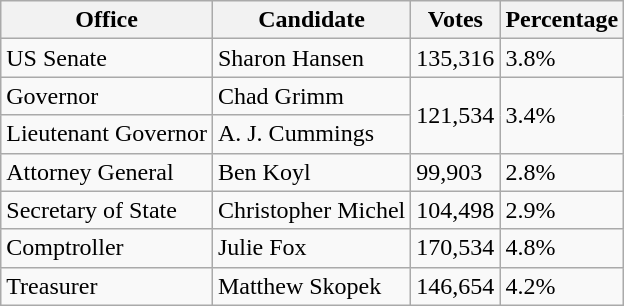<table class="wikitable">
<tr>
<th>Office</th>
<th>Candidate</th>
<th>Votes</th>
<th>Percentage</th>
</tr>
<tr>
<td>US Senate</td>
<td>Sharon Hansen</td>
<td>135,316</td>
<td>3.8%</td>
</tr>
<tr>
<td>Governor</td>
<td>Chad Grimm</td>
<td rowspan=2>121,534</td>
<td rowspan=2>3.4%</td>
</tr>
<tr>
<td>Lieutenant Governor</td>
<td>A. J. Cummings</td>
</tr>
<tr>
<td>Attorney General</td>
<td>Ben Koyl</td>
<td>99,903</td>
<td>2.8%</td>
</tr>
<tr>
<td>Secretary of State</td>
<td>Christopher Michel</td>
<td>104,498</td>
<td>2.9%</td>
</tr>
<tr>
<td>Comptroller</td>
<td>Julie Fox</td>
<td>170,534</td>
<td>4.8%</td>
</tr>
<tr>
<td>Treasurer</td>
<td>Matthew Skopek</td>
<td>146,654</td>
<td>4.2%</td>
</tr>
</table>
